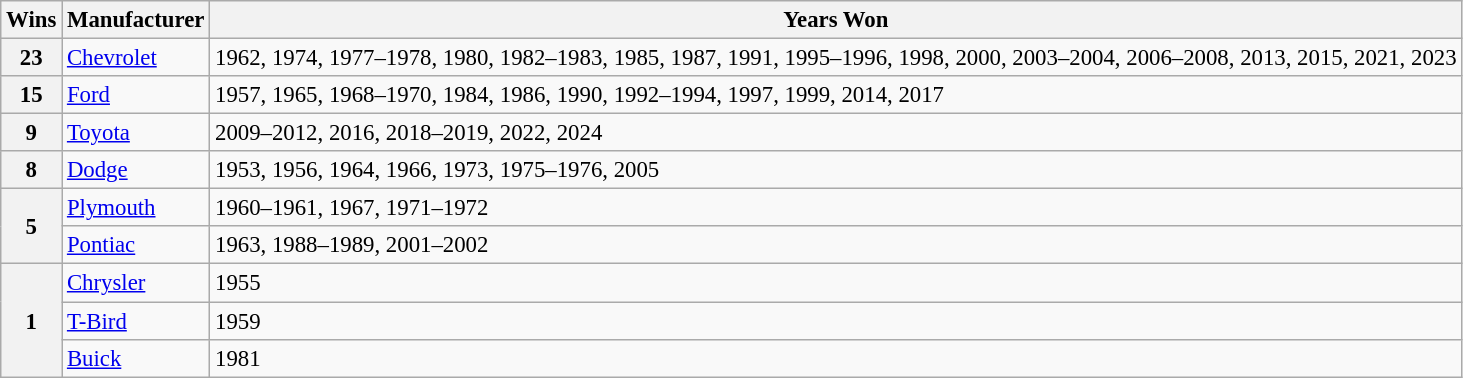<table class="wikitable" style="font-size: 95%;">
<tr>
<th>Wins</th>
<th>Manufacturer</th>
<th>Years Won</th>
</tr>
<tr>
<th>23</th>
<td><a href='#'>Chevrolet</a></td>
<td>1962, 1974, 1977–1978, 1980, 1982–1983, 1985, 1987, 1991, 1995–1996, 1998, 2000, 2003–2004, 2006–2008, 2013, 2015, 2021, 2023</td>
</tr>
<tr>
<th>15</th>
<td><a href='#'>Ford</a></td>
<td>1957, 1965, 1968–1970, 1984, 1986, 1990, 1992–1994, 1997, 1999, 2014, 2017</td>
</tr>
<tr>
<th>9</th>
<td><a href='#'>Toyota</a></td>
<td>2009–2012, 2016, 2018–2019, 2022, 2024</td>
</tr>
<tr>
<th>8</th>
<td><a href='#'>Dodge</a></td>
<td>1953, 1956, 1964, 1966, 1973, 1975–1976, 2005</td>
</tr>
<tr>
<th rowspan="2">5</th>
<td><a href='#'>Plymouth</a></td>
<td>1960–1961, 1967, 1971–1972</td>
</tr>
<tr>
<td><a href='#'>Pontiac</a></td>
<td>1963, 1988–1989, 2001–2002</td>
</tr>
<tr>
<th rowspan="3">1</th>
<td><a href='#'>Chrysler</a></td>
<td>1955</td>
</tr>
<tr>
<td><a href='#'>T-Bird</a></td>
<td>1959</td>
</tr>
<tr>
<td><a href='#'>Buick</a></td>
<td>1981</td>
</tr>
</table>
